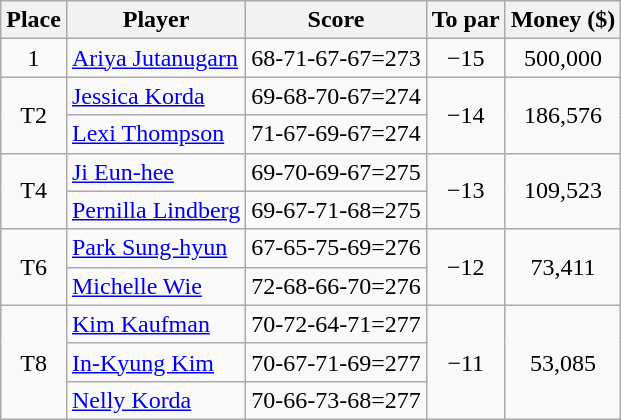<table class="wikitable">
<tr>
<th>Place</th>
<th>Player</th>
<th>Score</th>
<th>To par</th>
<th>Money ($)</th>
</tr>
<tr>
<td align=center>1</td>
<td> <a href='#'>Ariya Jutanugarn</a></td>
<td>68-71-67-67=273</td>
<td align=center>−15</td>
<td align=center>500,000</td>
</tr>
<tr>
<td align=center rowspan=2>T2</td>
<td> <a href='#'>Jessica Korda</a></td>
<td>69-68-70-67=274</td>
<td align=center rowspan=2>−14</td>
<td align=center rowspan=2>186,576</td>
</tr>
<tr>
<td> <a href='#'>Lexi Thompson</a></td>
<td>71-67-69-67=274</td>
</tr>
<tr>
<td align=center rowspan=2>T4</td>
<td> <a href='#'>Ji Eun-hee</a></td>
<td>69-70-69-67=275</td>
<td align=center rowspan=2>−13</td>
<td align=center rowspan=2>109,523</td>
</tr>
<tr>
<td> <a href='#'>Pernilla Lindberg</a></td>
<td>69-67-71-68=275</td>
</tr>
<tr>
<td align=center rowspan=2>T6</td>
<td> <a href='#'>Park Sung-hyun</a></td>
<td>67-65-75-69=276</td>
<td align=center rowspan=2>−12</td>
<td align=center rowspan=2>73,411</td>
</tr>
<tr>
<td> <a href='#'>Michelle Wie</a></td>
<td>72-68-66-70=276</td>
</tr>
<tr>
<td align=center rowspan=3>T8</td>
<td> <a href='#'>Kim Kaufman</a></td>
<td>70-72-64-71=277</td>
<td align=center rowspan=3>−11</td>
<td align=center rowspan=3>53,085</td>
</tr>
<tr>
<td> <a href='#'>In-Kyung Kim</a></td>
<td>70-67-71-69=277</td>
</tr>
<tr>
<td> <a href='#'>Nelly Korda</a></td>
<td>70-66-73-68=277</td>
</tr>
</table>
